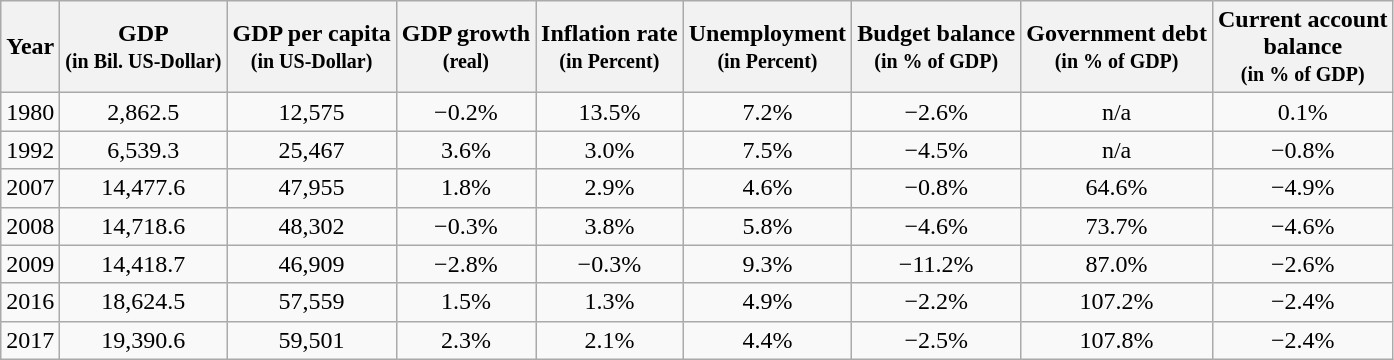<table class="wikitable" style="text-align:center;">
<tr>
<th>Year</th>
<th>GDP<br><small>(in Bil. US-Dollar)</small></th>
<th>GDP per capita<br><small>(in US-Dollar)</small></th>
<th>GDP growth<br><small>(real)</small></th>
<th>Inflation rate<br><small>(in Percent)</small></th>
<th>Unemployment <br><small>(in Percent)</small></th>
<th>Budget balance<br><small>(in % of GDP)</small></th>
<th>Government debt<br><small>(in % of GDP)</small></th>
<th>Current account <br>balance<br><small>(in % of GDP)</small></th>
</tr>
<tr>
<td>1980</td>
<td>2,862.5</td>
<td>12,575</td>
<td>−0.2%</td>
<td>13.5%</td>
<td>7.2%</td>
<td>−2.6%</td>
<td>n/a</td>
<td>0.1%</td>
</tr>
<tr>
<td>1992</td>
<td>6,539.3</td>
<td>25,467</td>
<td>3.6%</td>
<td>3.0%</td>
<td>7.5%</td>
<td>−4.5%</td>
<td>n/a</td>
<td>−0.8%</td>
</tr>
<tr>
<td>2007</td>
<td>14,477.6</td>
<td>47,955</td>
<td>1.8%</td>
<td>2.9%</td>
<td>4.6%</td>
<td>−0.8%</td>
<td>64.6%</td>
<td>−4.9%</td>
</tr>
<tr>
<td>2008</td>
<td>14,718.6</td>
<td>48,302</td>
<td>−0.3%</td>
<td>3.8%</td>
<td>5.8%</td>
<td>−4.6%</td>
<td>73.7%</td>
<td>−4.6%</td>
</tr>
<tr>
<td>2009</td>
<td>14,418.7</td>
<td>46,909</td>
<td>−2.8%</td>
<td>−0.3%</td>
<td>9.3%</td>
<td>−11.2%</td>
<td>87.0%</td>
<td>−2.6%</td>
</tr>
<tr>
<td>2016</td>
<td>18,624.5</td>
<td>57,559</td>
<td>1.5%</td>
<td>1.3%</td>
<td>4.9%</td>
<td>−2.2%</td>
<td>107.2%</td>
<td>−2.4%</td>
</tr>
<tr>
<td>2017</td>
<td>19,390.6</td>
<td>59,501</td>
<td>2.3%</td>
<td>2.1%</td>
<td>4.4%</td>
<td>−2.5%</td>
<td>107.8%</td>
<td>−2.4%</td>
</tr>
</table>
